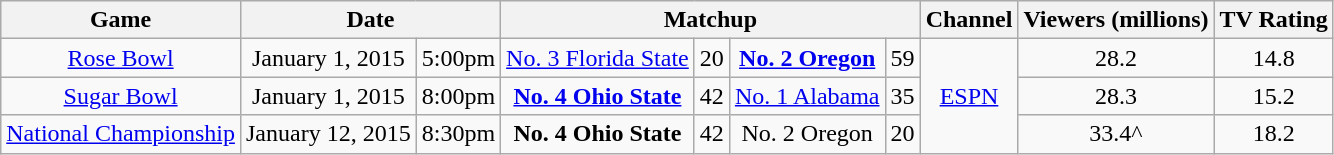<table class="wikitable" style="text-align:center;">
<tr>
<th>Game</th>
<th colspan=2>Date</th>
<th colspan=4>Matchup</th>
<th>Channel</th>
<th>Viewers (millions)</th>
<th>TV Rating</th>
</tr>
<tr>
<td><a href='#'>Rose Bowl</a></td>
<td>January 1, 2015</td>
<td>5:00pm</td>
<td><a href='#'>No. 3 Florida State</a></td>
<td>20</td>
<td><strong><a href='#'>No. 2 Oregon</a></strong></td>
<td>59</td>
<td rowspan=3><a href='#'>ESPN</a></td>
<td>28.2</td>
<td>14.8</td>
</tr>
<tr>
<td><a href='#'>Sugar Bowl</a></td>
<td>January 1, 2015</td>
<td>8:00pm</td>
<td><strong><a href='#'>No. 4 Ohio State</a></strong></td>
<td>42</td>
<td><a href='#'>No. 1 Alabama</a></td>
<td>35</td>
<td>28.3</td>
<td>15.2</td>
</tr>
<tr>
<td><a href='#'>National Championship</a></td>
<td>January 12, 2015</td>
<td>8:30pm</td>
<td><strong>No. 4 Ohio State</strong></td>
<td>42</td>
<td>No. 2 Oregon</td>
<td>20</td>
<td>33.4^</td>
<td>18.2</td>
</tr>
</table>
